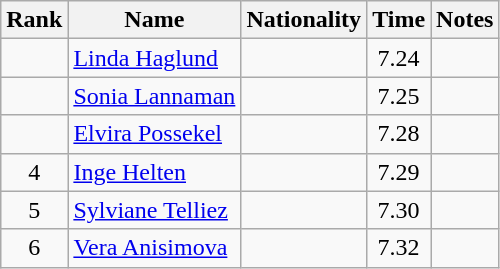<table class="wikitable sortable" style="text-align:center">
<tr>
<th>Rank</th>
<th>Name</th>
<th>Nationality</th>
<th>Time</th>
<th>Notes</th>
</tr>
<tr>
<td></td>
<td align="left"><a href='#'>Linda Haglund</a></td>
<td align=left></td>
<td>7.24</td>
<td></td>
</tr>
<tr>
<td></td>
<td align="left"><a href='#'>Sonia Lannaman</a></td>
<td align=left></td>
<td>7.25</td>
<td></td>
</tr>
<tr>
<td></td>
<td align="left"><a href='#'>Elvira Possekel</a></td>
<td align=left></td>
<td>7.28</td>
<td></td>
</tr>
<tr>
<td>4</td>
<td align="left"><a href='#'>Inge Helten</a></td>
<td align=left></td>
<td>7.29</td>
<td></td>
</tr>
<tr>
<td>5</td>
<td align="left"><a href='#'>Sylviane Telliez</a></td>
<td align=left></td>
<td>7.30</td>
<td></td>
</tr>
<tr>
<td>6</td>
<td align="left"><a href='#'>Vera Anisimova</a></td>
<td align=left></td>
<td>7.32</td>
<td></td>
</tr>
</table>
